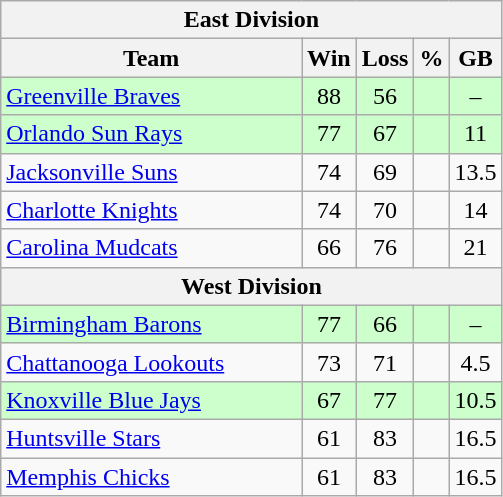<table class="wikitable">
<tr>
<th colspan="5">East Division</th>
</tr>
<tr>
<th width="60%">Team</th>
<th>Win</th>
<th>Loss</th>
<th>%</th>
<th>GB</th>
</tr>
<tr align=center bgcolor=ccffcc>
<td align=left><a href='#'>Greenville Braves</a></td>
<td>88</td>
<td>56</td>
<td></td>
<td>–</td>
</tr>
<tr align=center bgcolor=ccffcc>
<td align=left><a href='#'>Orlando Sun Rays</a></td>
<td>77</td>
<td>67</td>
<td></td>
<td>11</td>
</tr>
<tr align=center>
<td align=left><a href='#'>Jacksonville Suns</a></td>
<td>74</td>
<td>69</td>
<td></td>
<td>13.5</td>
</tr>
<tr align=center>
<td align=left><a href='#'>Charlotte Knights</a></td>
<td>74</td>
<td>70</td>
<td></td>
<td>14</td>
</tr>
<tr align=center>
<td align=left><a href='#'>Carolina Mudcats</a></td>
<td>66</td>
<td>76</td>
<td></td>
<td>21</td>
</tr>
<tr>
<th colspan="5">West Division</th>
</tr>
<tr align=center bgcolor=ccffcc>
<td align=left><a href='#'>Birmingham Barons</a></td>
<td>77</td>
<td>66</td>
<td></td>
<td>–</td>
</tr>
<tr align=center>
<td align=left><a href='#'>Chattanooga Lookouts</a></td>
<td>73</td>
<td>71</td>
<td></td>
<td>4.5</td>
</tr>
<tr align=center bgcolor=ccffcc>
<td align=left><a href='#'>Knoxville Blue Jays</a></td>
<td>67</td>
<td>77</td>
<td></td>
<td>10.5</td>
</tr>
<tr align=center>
<td align=left><a href='#'>Huntsville Stars</a></td>
<td>61</td>
<td>83</td>
<td></td>
<td>16.5</td>
</tr>
<tr align=center>
<td align=left><a href='#'>Memphis Chicks</a></td>
<td>61</td>
<td>83</td>
<td></td>
<td>16.5</td>
</tr>
</table>
